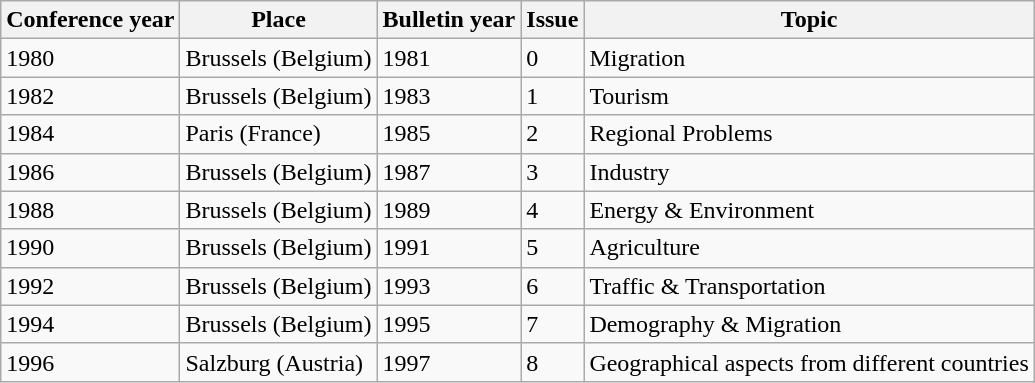<table class="wikitable">
<tr>
<th>Conference year</th>
<th>Place</th>
<th>Bulletin year</th>
<th>Issue</th>
<th>Topic</th>
</tr>
<tr>
<td>1980</td>
<td>Brussels (Belgium)</td>
<td>1981</td>
<td>0</td>
<td>Migration</td>
</tr>
<tr>
<td>1982</td>
<td>Brussels (Belgium)</td>
<td>1983</td>
<td>1</td>
<td>Tourism</td>
</tr>
<tr>
<td>1984</td>
<td>Paris (France)</td>
<td>1985</td>
<td>2</td>
<td>Regional Problems</td>
</tr>
<tr>
<td>1986</td>
<td>Brussels (Belgium)</td>
<td>1987</td>
<td>3</td>
<td>Industry</td>
</tr>
<tr>
<td>1988</td>
<td>Brussels (Belgium)</td>
<td>1989</td>
<td>4</td>
<td>Energy & Environment</td>
</tr>
<tr>
<td>1990</td>
<td>Brussels (Belgium)</td>
<td>1991</td>
<td>5</td>
<td>Agriculture</td>
</tr>
<tr>
<td>1992</td>
<td>Brussels (Belgium)</td>
<td>1993</td>
<td>6</td>
<td>Traffic & Transportation</td>
</tr>
<tr>
<td>1994</td>
<td>Brussels (Belgium)</td>
<td>1995</td>
<td>7</td>
<td>Demography & Migration</td>
</tr>
<tr>
<td>1996</td>
<td>Salzburg (Austria)</td>
<td>1997</td>
<td>8</td>
<td>Geographical aspects from different countries</td>
</tr>
</table>
